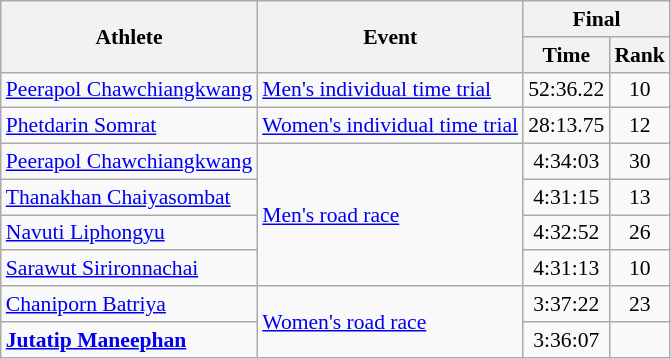<table class=wikitable style="font-size:90%; text-align:center">
<tr>
<th rowspan="2">Athlete</th>
<th rowspan="2">Event</th>
<th colspan="2">Final</th>
</tr>
<tr>
<th>Time</th>
<th>Rank</th>
</tr>
<tr>
<td align=left><a href='#'>Peerapol Chawchiangkwang</a></td>
<td align=left><a href='#'>Men's individual time trial</a></td>
<td>52:36.22</td>
<td>10</td>
</tr>
<tr>
<td align=left><a href='#'>Phetdarin Somrat</a></td>
<td align=left><a href='#'>Women's individual time trial</a></td>
<td>28:13.75</td>
<td>12</td>
</tr>
<tr>
<td align=left><a href='#'>Peerapol Chawchiangkwang</a></td>
<td align=left rowspan=4><a href='#'>Men's road race</a></td>
<td>4:34:03</td>
<td>30</td>
</tr>
<tr>
<td align=left><a href='#'>Thanakhan Chaiyasombat</a></td>
<td>4:31:15</td>
<td>13</td>
</tr>
<tr>
<td align=left><a href='#'>Navuti Liphongyu</a></td>
<td>4:32:52</td>
<td>26</td>
</tr>
<tr>
<td align=left><a href='#'>Sarawut Sirironnachai</a></td>
<td>4:31:13</td>
<td>10</td>
</tr>
<tr>
<td align=left><a href='#'>Chaniporn Batriya</a></td>
<td align=left rowspan=2><a href='#'>Women's road race</a></td>
<td>3:37:22</td>
<td>23</td>
</tr>
<tr>
<td align=left><strong><a href='#'>Jutatip Maneephan</a></strong></td>
<td>3:36:07</td>
<td></td>
</tr>
</table>
